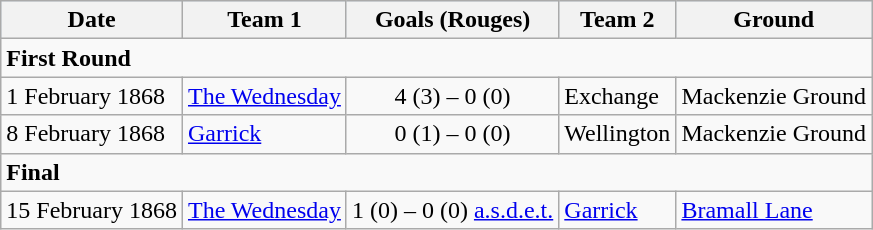<table class="wikitable" style="border-collapse:collapse">
<tr bgcolor=#D0E7FF>
<th>Date</th>
<th>Team 1</th>
<th>Goals (Rouges)</th>
<th>Team 2</th>
<th>Ground</th>
</tr>
<tr>
<td colspan=5><strong>First Round</strong></td>
</tr>
<tr>
<td>1 February 1868</td>
<td><a href='#'>The Wednesday</a></td>
<td align=center>4 (3) – 0 (0)</td>
<td>Exchange</td>
<td>Mackenzie Ground</td>
</tr>
<tr>
<td>8 February 1868</td>
<td><a href='#'>Garrick</a></td>
<td align=center>0 (1) – 0 (0)</td>
<td>Wellington</td>
<td>Mackenzie Ground</td>
</tr>
<tr>
<td colspan=5><strong>Final</strong></td>
</tr>
<tr>
<td>15 February 1868</td>
<td><a href='#'>The Wednesday</a></td>
<td align=center>1 (0) – 0 (0) <a href='#'>a.s.d.e.t.</a></td>
<td><a href='#'>Garrick</a></td>
<td><a href='#'>Bramall Lane</a></td>
</tr>
</table>
